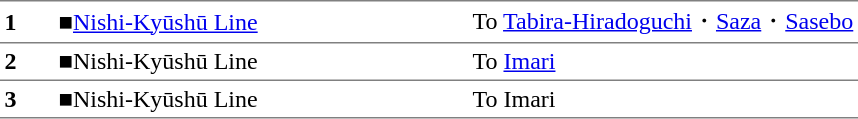<table border="1" cellspacing="0" cellpadding="3" frame="hsides" rules="rows" style="margin-top:.4em; text-align:left">
<tr>
<th style="width:30px" rowspan=1>1</th>
<td style="width:270px"><span>■</span><a href='#'>Nishi-Kyūshū Line</a></td>
<td>To <a href='#'>Tabira-Hiradoguchi</a>・<a href='#'>Saza</a>・<a href='#'>Sasebo</a></td>
</tr>
<tr>
<th style="width:30px" rowspan=1>2</th>
<td style="width:270px"><span>■</span>Nishi-Kyūshū Line</td>
<td>To <a href='#'>Imari</a></td>
</tr>
<tr>
<th style="width:30px" rowspan=1>3</th>
<td style="width:270px"><span>■</span>Nishi-Kyūshū Line</td>
<td>To Imari</td>
</tr>
</table>
